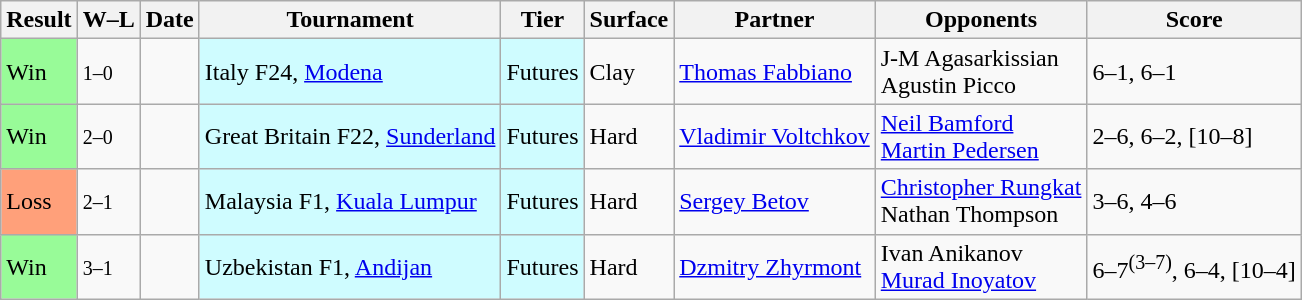<table class="sortable wikitable">
<tr>
<th>Result</th>
<th class="unsortable">W–L</th>
<th>Date</th>
<th>Tournament</th>
<th>Tier</th>
<th>Surface</th>
<th>Partner</th>
<th>Opponents</th>
<th class="unsortable">Score</th>
</tr>
<tr>
<td bgcolor=98FB98>Win</td>
<td><small>1–0</small></td>
<td></td>
<td style="background:#cffcff;">Italy F24, <a href='#'>Modena</a></td>
<td style="background:#cffcff;">Futures</td>
<td>Clay</td>
<td> <a href='#'>Thomas Fabbiano</a></td>
<td> J-M Agasarkissian <br>  Agustin Picco</td>
<td>6–1, 6–1</td>
</tr>
<tr>
<td bgcolor=98FB98>Win</td>
<td><small>2–0</small></td>
<td></td>
<td style="background:#cffcff;">Great Britain F22, <a href='#'>Sunderland</a></td>
<td style="background:#cffcff;">Futures</td>
<td>Hard</td>
<td> <a href='#'>Vladimir Voltchkov</a></td>
<td> <a href='#'>Neil Bamford</a> <br>  <a href='#'>Martin Pedersen</a></td>
<td>2–6, 6–2, [10–8]</td>
</tr>
<tr>
<td bgcolor=FFA07A>Loss</td>
<td><small>2–1</small></td>
<td></td>
<td style="background:#cffcff;">Malaysia F1, <a href='#'>Kuala Lumpur</a></td>
<td style="background:#cffcff;">Futures</td>
<td>Hard</td>
<td> <a href='#'>Sergey Betov</a></td>
<td> <a href='#'>Christopher Rungkat</a> <br>  Nathan Thompson</td>
<td>3–6, 4–6</td>
</tr>
<tr>
<td bgcolor=98FB98>Win</td>
<td><small>3–1</small></td>
<td></td>
<td style="background:#cffcff;">Uzbekistan F1, <a href='#'>Andijan</a></td>
<td style="background:#cffcff;">Futures</td>
<td>Hard</td>
<td> <a href='#'>Dzmitry Zhyrmont</a></td>
<td> Ivan Anikanov <br>  <a href='#'>Murad Inoyatov</a></td>
<td>6–7<sup>(3–7)</sup>, 6–4, [10–4]</td>
</tr>
</table>
